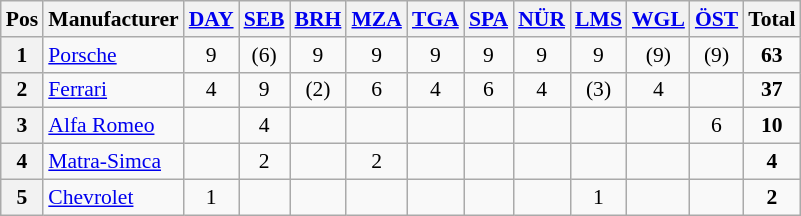<table class="wikitable" style="font-size: 90%;">
<tr>
<th>Pos</th>
<th>Manufacturer</th>
<th> <a href='#'>DAY</a></th>
<th> <a href='#'>SEB</a></th>
<th> <a href='#'>BRH</a></th>
<th> <a href='#'>MZA</a></th>
<th> <a href='#'>TGA</a></th>
<th> <a href='#'>SPA</a></th>
<th> <a href='#'>NÜR</a></th>
<th> <a href='#'>LMS</a></th>
<th> <a href='#'>WGL</a></th>
<th> <a href='#'>ÖST</a></th>
<th>Total</th>
</tr>
<tr>
<th>1 </th>
<td> <a href='#'>Porsche</a></td>
<td align=center>9</td>
<td align=center>(6)</td>
<td align=center>9</td>
<td align=center>9</td>
<td align=center>9</td>
<td align=center>9</td>
<td align=center>9</td>
<td align=center>9</td>
<td align=center>(9)</td>
<td align=center>(9)</td>
<td align=center><strong>63</strong></td>
</tr>
<tr>
<th>2 </th>
<td> <a href='#'>Ferrari</a></td>
<td align=center>4</td>
<td align=center>9</td>
<td align=center>(2)</td>
<td align=center>6</td>
<td align=center>4</td>
<td align=center>6</td>
<td align=center>4</td>
<td align=center>(3)</td>
<td align=center>4</td>
<td></td>
<td align=center><strong>37</strong></td>
</tr>
<tr>
<th>3 </th>
<td> <a href='#'>Alfa Romeo</a></td>
<td></td>
<td align=center>4</td>
<td></td>
<td></td>
<td></td>
<td></td>
<td></td>
<td></td>
<td></td>
<td align=center>6</td>
<td align=center><strong>10</strong></td>
</tr>
<tr>
<th>4 </th>
<td> <a href='#'>Matra-Simca</a></td>
<td></td>
<td align=center>2</td>
<td></td>
<td align=center>2</td>
<td></td>
<td></td>
<td></td>
<td></td>
<td></td>
<td></td>
<td align=center><strong>4</strong></td>
</tr>
<tr>
<th>5 </th>
<td> <a href='#'>Chevrolet</a></td>
<td align=center>1</td>
<td></td>
<td></td>
<td></td>
<td></td>
<td></td>
<td></td>
<td align=center>1</td>
<td></td>
<td></td>
<td align=center><strong>2</strong></td>
</tr>
</table>
